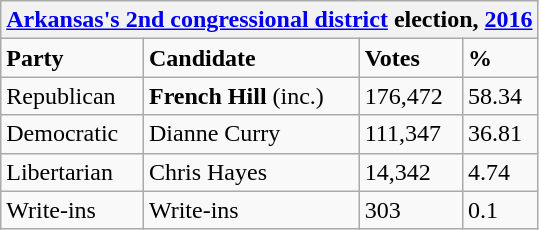<table class="wikitable">
<tr>
<th colspan=4><a href='#'>Arkansas's 2nd congressional district</a> election, <a href='#'>2016</a></th>
</tr>
<tr>
<td><strong>Party</strong></td>
<td><strong>Candidate</strong></td>
<td><strong>Votes</strong></td>
<td><strong>%</strong></td>
</tr>
<tr>
<td>Republican</td>
<td><strong>French Hill</strong> (inc.)</td>
<td>176,472</td>
<td>58.34</td>
</tr>
<tr>
<td>Democratic</td>
<td>Dianne Curry</td>
<td>111,347</td>
<td>36.81</td>
</tr>
<tr>
<td>Libertarian</td>
<td>Chris Hayes</td>
<td>14,342</td>
<td>4.74</td>
</tr>
<tr>
<td>Write-ins</td>
<td>Write-ins</td>
<td>303</td>
<td>0.1</td>
</tr>
</table>
